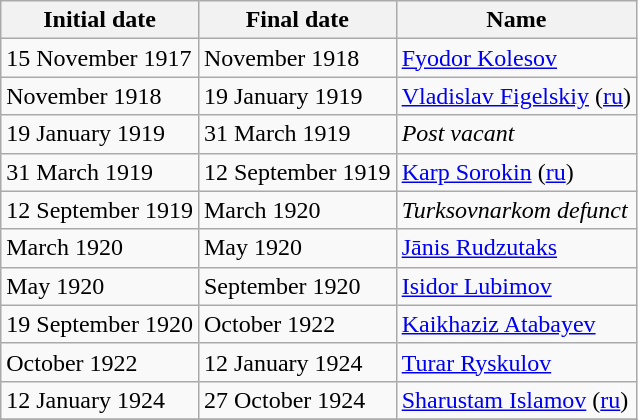<table class="wikitable sortable">
<tr>
<th>Initial date</th>
<th bgcolor=#dddddd>Final date</th>
<th bgcolor=#dddddd>Name</th>
</tr>
<tr ---->
<td>15 November 1917</td>
<td>November 1918</td>
<td><a href='#'>Fyodor Kolesov</a></td>
</tr>
<tr ---->
<td>November 1918</td>
<td>19 January 1919</td>
<td><a href='#'>Vladislav Figelskiy</a> (<a href='#'>ru</a>)</td>
</tr>
<tr ---->
<td>19 January 1919</td>
<td>31 March 1919</td>
<td><em>Post vacant</em></td>
</tr>
<tr ---->
<td>31 March 1919</td>
<td>12 September 1919</td>
<td><a href='#'>Karp Sorokin</a> (<a href='#'>ru</a>)</td>
</tr>
<tr ---->
<td>12 September 1919</td>
<td>March 1920</td>
<td><em>Turksovnarkom defunct</em></td>
</tr>
<tr ---->
<td>March 1920</td>
<td>May 1920</td>
<td><a href='#'>Jānis Rudzutaks</a></td>
</tr>
<tr ---->
<td>May 1920</td>
<td>September 1920</td>
<td><a href='#'>Isidor Lubimov</a></td>
</tr>
<tr ---->
<td>19 September 1920</td>
<td>October 1922</td>
<td><a href='#'>Kaikhaziz Atabayev</a></td>
</tr>
<tr ---->
<td>October 1922</td>
<td>12 January 1924</td>
<td><a href='#'>Turar Ryskulov</a></td>
</tr>
<tr ---->
<td>12 January 1924</td>
<td>27 October 1924</td>
<td><a href='#'>Sharustam Islamov</a> (<a href='#'>ru</a>)</td>
</tr>
<tr ---->
</tr>
</table>
